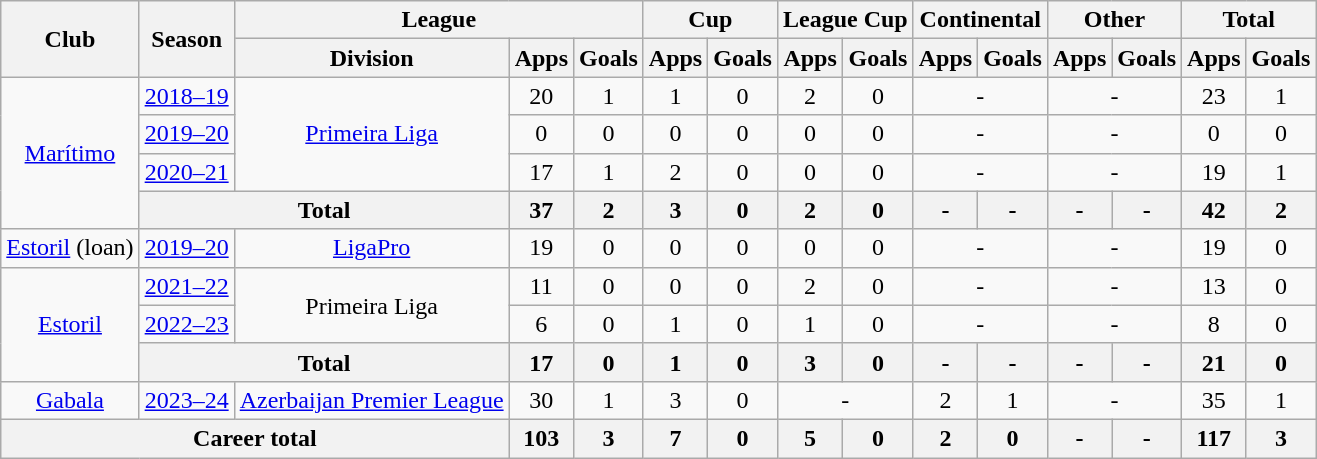<table class="wikitable" style="text-align: center">
<tr>
<th rowspan="2">Club</th>
<th rowspan="2">Season</th>
<th colspan="3">League</th>
<th colspan="2">Cup</th>
<th colspan="2">League Cup</th>
<th colspan="2">Continental</th>
<th colspan="2">Other</th>
<th colspan="2">Total</th>
</tr>
<tr>
<th>Division</th>
<th>Apps</th>
<th>Goals</th>
<th>Apps</th>
<th>Goals</th>
<th>Apps</th>
<th>Goals</th>
<th>Apps</th>
<th>Goals</th>
<th>Apps</th>
<th>Goals</th>
<th>Apps</th>
<th>Goals</th>
</tr>
<tr>
<td rowspan="4" valign="center"><a href='#'>Marítimo</a></td>
<td><a href='#'>2018–19</a></td>
<td rowspan="3"><a href='#'>Primeira Liga</a></td>
<td>20</td>
<td>1</td>
<td>1</td>
<td>0</td>
<td>2</td>
<td>0</td>
<td colspan="2">-</td>
<td colspan="2">-</td>
<td>23</td>
<td>1</td>
</tr>
<tr>
<td><a href='#'>2019–20</a></td>
<td>0</td>
<td>0</td>
<td>0</td>
<td>0</td>
<td>0</td>
<td>0</td>
<td colspan="2">-</td>
<td colspan="2">-</td>
<td>0</td>
<td>0</td>
</tr>
<tr>
<td><a href='#'>2020–21</a></td>
<td>17</td>
<td>1</td>
<td>2</td>
<td>0</td>
<td>0</td>
<td>0</td>
<td colspan="2">-</td>
<td colspan="2">-</td>
<td>19</td>
<td>1</td>
</tr>
<tr>
<th colspan="2">Total</th>
<th>37</th>
<th>2</th>
<th>3</th>
<th>0</th>
<th>2</th>
<th>0</th>
<th>-</th>
<th>-</th>
<th>-</th>
<th>-</th>
<th>42</th>
<th>2</th>
</tr>
<tr>
<td rowspan="1" valign="center"><a href='#'>Estoril</a> (loan)</td>
<td><a href='#'>2019–20</a></td>
<td rowspan="1"><a href='#'>LigaPro</a></td>
<td>19</td>
<td>0</td>
<td>0</td>
<td>0</td>
<td>0</td>
<td>0</td>
<td colspan="2">-</td>
<td colspan="2">-</td>
<td>19</td>
<td>0</td>
</tr>
<tr>
<td rowspan="3" valign="center"><a href='#'>Estoril</a></td>
<td><a href='#'>2021–22</a></td>
<td rowspan="2">Primeira Liga</td>
<td>11</td>
<td>0</td>
<td>0</td>
<td>0</td>
<td>2</td>
<td>0</td>
<td colspan="2">-</td>
<td colspan="2">-</td>
<td>13</td>
<td>0</td>
</tr>
<tr>
<td><a href='#'>2022–23</a></td>
<td>6</td>
<td>0</td>
<td>1</td>
<td>0</td>
<td>1</td>
<td>0</td>
<td colspan="2">-</td>
<td colspan="2">-</td>
<td>8</td>
<td>0</td>
</tr>
<tr>
<th colspan="2">Total</th>
<th>17</th>
<th>0</th>
<th>1</th>
<th>0</th>
<th>3</th>
<th>0</th>
<th>-</th>
<th>-</th>
<th>-</th>
<th>-</th>
<th>21</th>
<th>0</th>
</tr>
<tr>
<td rowspan="1" valign="center"><a href='#'>Gabala</a></td>
<td><a href='#'>2023–24</a></td>
<td rowspan="1"><a href='#'>Azerbaijan Premier League</a></td>
<td>30</td>
<td>1</td>
<td>3</td>
<td>0</td>
<td colspan="2">-</td>
<td>2</td>
<td>1</td>
<td colspan="2">-</td>
<td>35</td>
<td>1</td>
</tr>
<tr>
<th colspan="3">Career total</th>
<th>103</th>
<th>3</th>
<th>7</th>
<th>0</th>
<th>5</th>
<th>0</th>
<th>2</th>
<th>0</th>
<th>-</th>
<th>-</th>
<th>117</th>
<th>3</th>
</tr>
</table>
